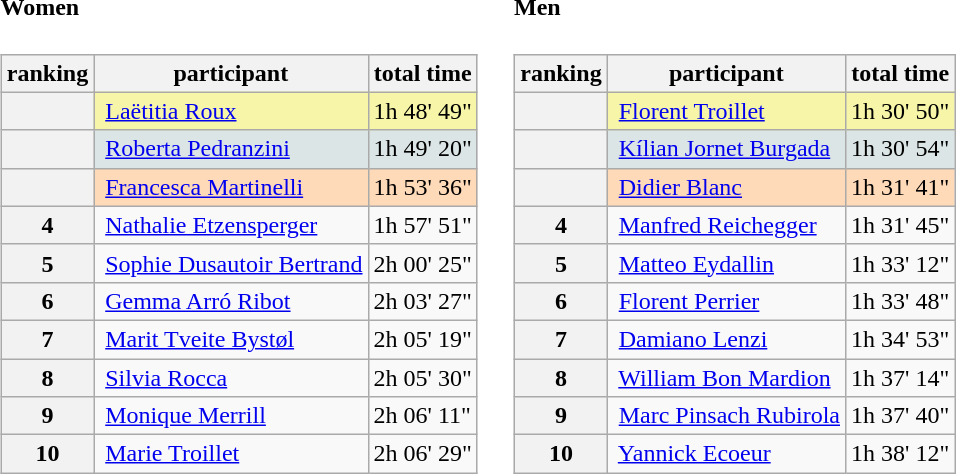<table>
<tr>
<td><br><h4>Women</h4><table class="wikitable">
<tr>
<th>ranking</th>
<th>participant</th>
<th>total time</th>
</tr>
<tr>
<th bgcolor="gold"></th>
<td bgcolor="#F7F6A8"> <a href='#'>Laëtitia Roux</a></td>
<td bgcolor="#F7F6A8">1h 48' 49"</td>
</tr>
<tr>
<th bgcolor="silver"></th>
<td bgcolor="#DCE5E5"> <a href='#'>Roberta Pedranzini</a></td>
<td bgcolor="#DCE5E5">1h 49' 20"</td>
</tr>
<tr>
<th bgcolor="#cc9966"></th>
<td bgcolor="#FFDAB9"> <a href='#'>Francesca Martinelli</a></td>
<td bgcolor="#FFDAB9">1h 53' 36"</td>
</tr>
<tr>
<th>4</th>
<td> <a href='#'>Nathalie Etzensperger</a></td>
<td>1h 57' 51"</td>
</tr>
<tr>
<th>5</th>
<td> <a href='#'>Sophie Dusautoir Bertrand</a></td>
<td>2h 00' 25"</td>
</tr>
<tr>
<th>6</th>
<td> <a href='#'>Gemma Arró Ribot</a></td>
<td>2h 03' 27"</td>
</tr>
<tr>
<th>7</th>
<td> <a href='#'>Marit Tveite Bystøl</a></td>
<td>2h 05' 19"</td>
</tr>
<tr>
<th>8</th>
<td> <a href='#'>Silvia Rocca</a></td>
<td>2h 05' 30"</td>
</tr>
<tr>
<th>9</th>
<td> <a href='#'>Monique Merrill</a></td>
<td>2h 06' 11"</td>
</tr>
<tr>
<th>10</th>
<td> <a href='#'>Marie Troillet</a></td>
<td>2h 06' 29"</td>
</tr>
</table>
</td>
<td></td>
<td><br><h4>Men</h4><table class="wikitable">
<tr>
<th>ranking</th>
<th>participant</th>
<th>total time</th>
</tr>
<tr>
<th bgcolor="gold"></th>
<td bgcolor="#F7F6A8"> <a href='#'>Florent Troillet</a></td>
<td bgcolor="#F7F6A8">1h 30' 50"</td>
</tr>
<tr>
<th bgcolor="silver"></th>
<td bgcolor="#DCE5E5"> <a href='#'>Kílian Jornet Burgada</a></td>
<td bgcolor="#DCE5E5">1h 30' 54"</td>
</tr>
<tr>
<th bgcolor="#cc9966"></th>
<td bgcolor="#FFDAB9"> <a href='#'>Didier Blanc</a></td>
<td bgcolor="#FFDAB9">1h 31' 41"</td>
</tr>
<tr>
<th>4</th>
<td> <a href='#'>Manfred Reichegger</a></td>
<td>1h 31' 45"</td>
</tr>
<tr>
<th>5</th>
<td> <a href='#'>Matteo Eydallin</a></td>
<td>1h 33' 12"</td>
</tr>
<tr>
<th>6</th>
<td> <a href='#'>Florent Perrier</a></td>
<td>1h 33' 48"</td>
</tr>
<tr>
<th>7</th>
<td> <a href='#'>Damiano Lenzi</a></td>
<td>1h 34' 53"</td>
</tr>
<tr>
<th>8</th>
<td> <a href='#'>William Bon Mardion</a></td>
<td>1h 37' 14"</td>
</tr>
<tr>
<th>9</th>
<td> <a href='#'>Marc Pinsach Rubirola</a></td>
<td>1h 37' 40"</td>
</tr>
<tr>
<th>10</th>
<td> <a href='#'>Yannick Ecoeur</a></td>
<td>1h 38' 12"</td>
</tr>
</table>
</td>
</tr>
</table>
